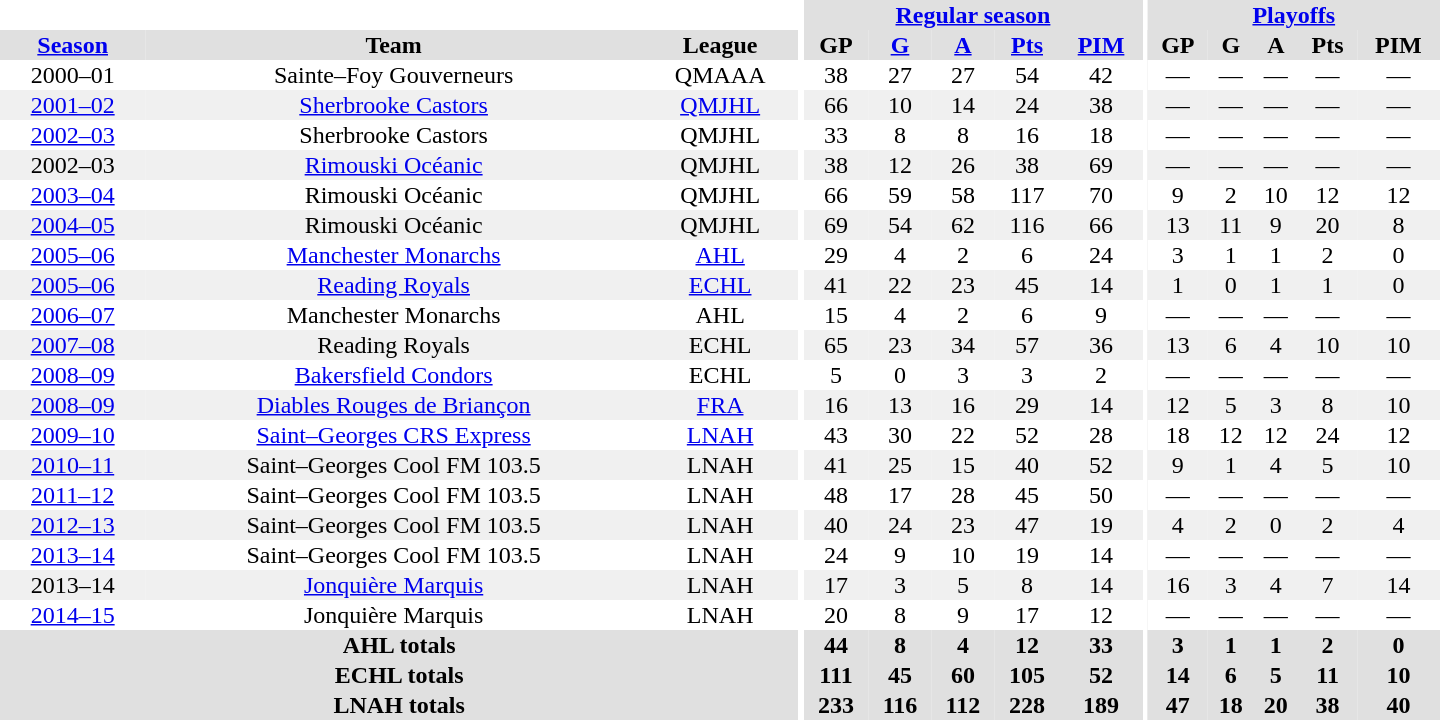<table border="0" cellpadding="1" cellspacing="0" style="text-align:center; width:60em">
<tr bgcolor="#e0e0e0">
<th colspan="3" bgcolor="#ffffff"></th>
<th rowspan="99" bgcolor="#ffffff"></th>
<th colspan="5"><a href='#'>Regular season</a></th>
<th rowspan="99" bgcolor="#ffffff"></th>
<th colspan="5"><a href='#'>Playoffs</a></th>
</tr>
<tr bgcolor="#e0e0e0">
<th><a href='#'>Season</a></th>
<th>Team</th>
<th>League</th>
<th>GP</th>
<th><a href='#'>G</a></th>
<th><a href='#'>A</a></th>
<th><a href='#'>Pts</a></th>
<th><a href='#'>PIM</a></th>
<th>GP</th>
<th>G</th>
<th>A</th>
<th>Pts</th>
<th>PIM</th>
</tr>
<tr>
<td>2000–01</td>
<td>Sainte–Foy Gouverneurs</td>
<td>QMAAA</td>
<td>38</td>
<td>27</td>
<td>27</td>
<td>54</td>
<td>42</td>
<td>—</td>
<td>—</td>
<td>—</td>
<td>—</td>
<td>—</td>
</tr>
<tr bgcolor="#f0f0f0">
<td><a href='#'>2001–02</a></td>
<td><a href='#'>Sherbrooke Castors</a></td>
<td><a href='#'>QMJHL</a></td>
<td>66</td>
<td>10</td>
<td>14</td>
<td>24</td>
<td>38</td>
<td>—</td>
<td>—</td>
<td>—</td>
<td>—</td>
<td>—</td>
</tr>
<tr>
<td><a href='#'>2002–03</a></td>
<td>Sherbrooke Castors</td>
<td>QMJHL</td>
<td>33</td>
<td>8</td>
<td>8</td>
<td>16</td>
<td>18</td>
<td>—</td>
<td>—</td>
<td>—</td>
<td>—</td>
<td>—</td>
</tr>
<tr bgcolor="#f0f0f0">
<td>2002–03</td>
<td><a href='#'>Rimouski Océanic</a></td>
<td>QMJHL</td>
<td>38</td>
<td>12</td>
<td>26</td>
<td>38</td>
<td>69</td>
<td>—</td>
<td>—</td>
<td>—</td>
<td>—</td>
<td>—</td>
</tr>
<tr>
<td><a href='#'>2003–04</a></td>
<td>Rimouski Océanic</td>
<td>QMJHL</td>
<td>66</td>
<td>59</td>
<td>58</td>
<td>117</td>
<td>70</td>
<td>9</td>
<td>2</td>
<td>10</td>
<td>12</td>
<td>12</td>
</tr>
<tr bgcolor="#f0f0f0">
<td><a href='#'>2004–05</a></td>
<td>Rimouski Océanic</td>
<td>QMJHL</td>
<td>69</td>
<td>54</td>
<td>62</td>
<td>116</td>
<td>66</td>
<td>13</td>
<td>11</td>
<td>9</td>
<td>20</td>
<td>8</td>
</tr>
<tr>
<td><a href='#'>2005–06</a></td>
<td><a href='#'>Manchester Monarchs</a></td>
<td><a href='#'>AHL</a></td>
<td>29</td>
<td>4</td>
<td>2</td>
<td>6</td>
<td>24</td>
<td>3</td>
<td>1</td>
<td>1</td>
<td>2</td>
<td>0</td>
</tr>
<tr bgcolor="#f0f0f0">
<td><a href='#'>2005–06</a></td>
<td><a href='#'>Reading Royals</a></td>
<td><a href='#'>ECHL</a></td>
<td>41</td>
<td>22</td>
<td>23</td>
<td>45</td>
<td>14</td>
<td>1</td>
<td>0</td>
<td>1</td>
<td>1</td>
<td>0</td>
</tr>
<tr>
<td><a href='#'>2006–07</a></td>
<td>Manchester Monarchs</td>
<td>AHL</td>
<td>15</td>
<td>4</td>
<td>2</td>
<td>6</td>
<td>9</td>
<td>—</td>
<td>—</td>
<td>—</td>
<td>—</td>
<td>—</td>
</tr>
<tr bgcolor="#f0f0f0">
<td><a href='#'>2007–08</a></td>
<td>Reading Royals</td>
<td>ECHL</td>
<td>65</td>
<td>23</td>
<td>34</td>
<td>57</td>
<td>36</td>
<td>13</td>
<td>6</td>
<td>4</td>
<td>10</td>
<td>10</td>
</tr>
<tr>
<td><a href='#'>2008–09</a></td>
<td><a href='#'>Bakersfield Condors</a></td>
<td>ECHL</td>
<td>5</td>
<td>0</td>
<td>3</td>
<td>3</td>
<td>2</td>
<td>—</td>
<td>—</td>
<td>—</td>
<td>—</td>
<td>—</td>
</tr>
<tr bgcolor="#f0f0f0">
<td><a href='#'>2008–09</a></td>
<td><a href='#'>Diables Rouges de Briançon</a></td>
<td><a href='#'>FRA</a></td>
<td>16</td>
<td>13</td>
<td>16</td>
<td>29</td>
<td>14</td>
<td>12</td>
<td>5</td>
<td>3</td>
<td>8</td>
<td>10</td>
</tr>
<tr>
<td><a href='#'>2009–10</a></td>
<td><a href='#'>Saint–Georges CRS Express</a></td>
<td><a href='#'>LNAH</a></td>
<td>43</td>
<td>30</td>
<td>22</td>
<td>52</td>
<td>28</td>
<td>18</td>
<td>12</td>
<td>12</td>
<td>24</td>
<td>12</td>
</tr>
<tr bgcolor="#f0f0f0">
<td><a href='#'>2010–11</a></td>
<td>Saint–Georges Cool FM 103.5</td>
<td>LNAH</td>
<td>41</td>
<td>25</td>
<td>15</td>
<td>40</td>
<td>52</td>
<td>9</td>
<td>1</td>
<td>4</td>
<td>5</td>
<td>10</td>
</tr>
<tr>
<td><a href='#'>2011–12</a></td>
<td>Saint–Georges Cool FM 103.5</td>
<td>LNAH</td>
<td>48</td>
<td>17</td>
<td>28</td>
<td>45</td>
<td>50</td>
<td>—</td>
<td>—</td>
<td>—</td>
<td>—</td>
<td>—</td>
</tr>
<tr bgcolor="#f0f0f0">
<td><a href='#'>2012–13</a></td>
<td>Saint–Georges Cool FM 103.5</td>
<td>LNAH</td>
<td>40</td>
<td>24</td>
<td>23</td>
<td>47</td>
<td>19</td>
<td>4</td>
<td>2</td>
<td>0</td>
<td>2</td>
<td>4</td>
</tr>
<tr>
<td><a href='#'>2013–14</a></td>
<td>Saint–Georges Cool FM 103.5</td>
<td>LNAH</td>
<td>24</td>
<td>9</td>
<td>10</td>
<td>19</td>
<td>14</td>
<td>—</td>
<td>—</td>
<td>—</td>
<td>—</td>
<td>—</td>
</tr>
<tr bgcolor="#f0f0f0">
<td>2013–14</td>
<td><a href='#'>Jonquière Marquis</a></td>
<td>LNAH</td>
<td>17</td>
<td>3</td>
<td>5</td>
<td>8</td>
<td>14</td>
<td>16</td>
<td>3</td>
<td>4</td>
<td>7</td>
<td>14</td>
</tr>
<tr>
<td><a href='#'>2014–15</a></td>
<td>Jonquière Marquis</td>
<td>LNAH</td>
<td>20</td>
<td>8</td>
<td>9</td>
<td>17</td>
<td>12</td>
<td>—</td>
<td>—</td>
<td>—</td>
<td>—</td>
<td>—</td>
</tr>
<tr bgcolor="#e0e0e0">
<th colspan="3">AHL totals</th>
<th>44</th>
<th>8</th>
<th>4</th>
<th>12</th>
<th>33</th>
<th>3</th>
<th>1</th>
<th>1</th>
<th>2</th>
<th>0</th>
</tr>
<tr bgcolor="#e0e0e0">
<th colspan="3">ECHL totals</th>
<th>111</th>
<th>45</th>
<th>60</th>
<th>105</th>
<th>52</th>
<th>14</th>
<th>6</th>
<th>5</th>
<th>11</th>
<th>10</th>
</tr>
<tr bgcolor="#e0e0e0">
<th colspan="3">LNAH totals</th>
<th>233</th>
<th>116</th>
<th>112</th>
<th>228</th>
<th>189</th>
<th>47</th>
<th>18</th>
<th>20</th>
<th>38</th>
<th>40</th>
</tr>
</table>
